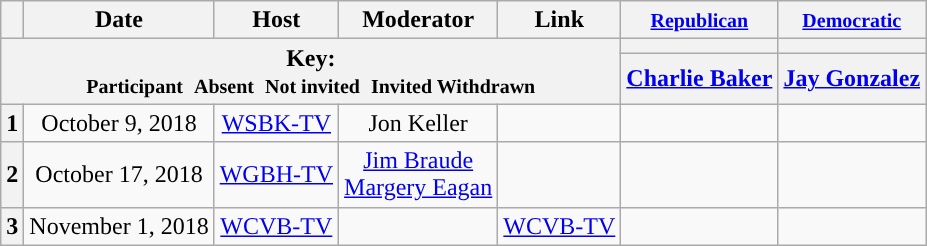<table class="wikitable" style="text-align:center;">
<tr>
<th scope="col"></th>
<th scope="col">Date</th>
<th scope="col">Host</th>
<th scope="col">Moderator</th>
<th scope="col">Link</th>
<th scope="col"><small><a href='#'>Republican</a></small></th>
<th scope="col"><small><a href='#'>Democratic</a></small></th>
</tr>
<tr>
<th colspan="5" rowspan="2">Key:<br> <small>Participant </small>  <small>Absent </small>  <small>Not invited </small>  <small>Invited  Withdrawn</small></th>
<th scope="col" style="background:"></th>
<th scope="col" style="background:"></th>
</tr>
<tr>
<th scope="col"><a href='#'>Charlie Baker</a></th>
<th scope="col"><a href='#'>Jay Gonzalez</a></th>
</tr>
<tr>
<th>1</th>
<td style="white-space:nowrap;">October 9, 2018</td>
<td style="white-space:nowrap;"><a href='#'>WSBK-TV</a></td>
<td style="white-space:nowrap;">Jon Keller</td>
<td style="white-space:nowrap;"></td>
<td></td>
<td></td>
</tr>
<tr>
<th>2</th>
<td style="white-space:nowrap;">October 17, 2018</td>
<td style="white-space:nowrap;"><a href='#'>WGBH-TV</a></td>
<td style="white-space:nowrap;"><a href='#'>Jim Braude</a><br><a href='#'>Margery Eagan</a></td>
<td style="white-space:nowrap;"></td>
<td></td>
<td></td>
</tr>
<tr>
<th>3</th>
<td style="white-space:nowrap;">November 1, 2018</td>
<td style="white-space:nowrap;"><a href='#'>WCVB-TV</a></td>
<td style="white-space:nowrap;"></td>
<td style="white-space:nowrap;"><a href='#'>WCVB-TV</a></td>
<td></td>
<td></td>
</tr>
</table>
